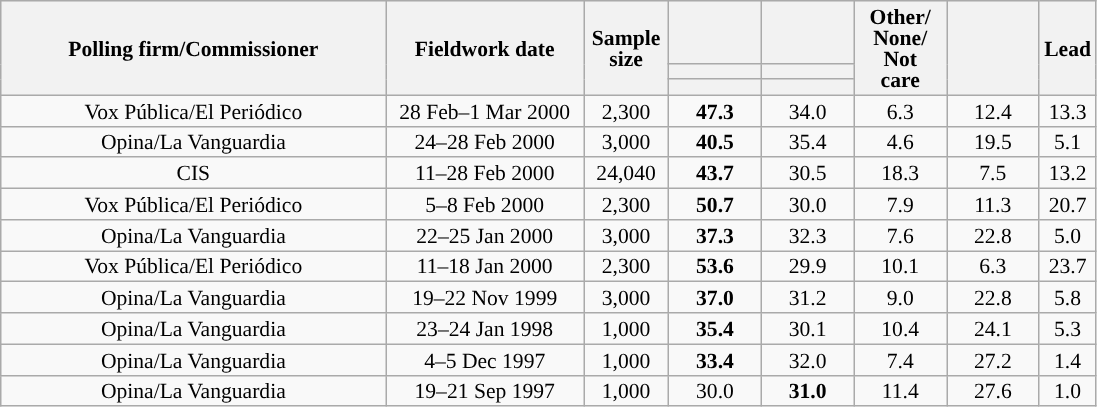<table class="wikitable collapsible" style="text-align:center; font-size:90%; line-height:14px;">
<tr style="height:42px; background-color:#E9E9E9">
<th style="width:250px;" rowspan="3">Polling firm/Commissioner</th>
<th style="width:125px;" rowspan="3">Fieldwork date</th>
<th style="width:50px;" rowspan="3">Sample size</th>
<th style="width:55px;"></th>
<th style="width:55px;"></th>
<th style="width:55px;" rowspan="3">Other/<br>None/<br>Not<br>care</th>
<th style="width:55px;" rowspan="3"></th>
<th style="width:30px;" rowspan="3">Lead</th>
</tr>
<tr>
<th style="color:inherit;background:"></th>
<th style="color:inherit;background:"></th>
</tr>
<tr>
<th></th>
<th></th>
</tr>
<tr>
<td>Vox Pública/El Periódico</td>
<td>28 Feb–1 Mar 2000</td>
<td>2,300</td>
<td><strong>47.3</strong></td>
<td>34.0</td>
<td>6.3</td>
<td>12.4</td>
<td style="background:">13.3</td>
</tr>
<tr>
<td>Opina/La Vanguardia</td>
<td>24–28 Feb 2000</td>
<td>3,000</td>
<td><strong>40.5</strong></td>
<td>35.4</td>
<td>4.6</td>
<td>19.5</td>
<td style="background:">5.1</td>
</tr>
<tr>
<td>CIS</td>
<td>11–28 Feb 2000</td>
<td>24,040</td>
<td><strong>43.7</strong></td>
<td>30.5</td>
<td>18.3</td>
<td>7.5</td>
<td style="background:">13.2</td>
</tr>
<tr>
<td>Vox Pública/El Periódico</td>
<td>5–8 Feb 2000</td>
<td>2,300</td>
<td><strong>50.7</strong></td>
<td>30.0</td>
<td>7.9</td>
<td>11.3</td>
<td style="background:">20.7</td>
</tr>
<tr>
<td>Opina/La Vanguardia</td>
<td>22–25 Jan 2000</td>
<td>3,000</td>
<td><strong>37.3</strong></td>
<td>32.3</td>
<td>7.6</td>
<td>22.8</td>
<td style="background:">5.0</td>
</tr>
<tr>
<td>Vox Pública/El Periódico</td>
<td>11–18 Jan 2000</td>
<td>2,300</td>
<td><strong>53.6</strong></td>
<td>29.9</td>
<td>10.1</td>
<td>6.3</td>
<td style="background:">23.7</td>
</tr>
<tr>
<td>Opina/La Vanguardia</td>
<td>19–22 Nov 1999</td>
<td>3,000</td>
<td><strong>37.0</strong></td>
<td>31.2</td>
<td>9.0</td>
<td>22.8</td>
<td style="background:">5.8</td>
</tr>
<tr>
<td>Opina/La Vanguardia</td>
<td>23–24 Jan 1998</td>
<td>1,000</td>
<td><strong>35.4</strong></td>
<td>30.1</td>
<td>10.4</td>
<td>24.1</td>
<td style="background:">5.3</td>
</tr>
<tr>
<td>Opina/La Vanguardia</td>
<td>4–5 Dec 1997</td>
<td>1,000</td>
<td><strong>33.4</strong></td>
<td>32.0</td>
<td>7.4</td>
<td>27.2</td>
<td style="background:">1.4</td>
</tr>
<tr>
<td>Opina/La Vanguardia</td>
<td>19–21 Sep 1997</td>
<td>1,000</td>
<td>30.0</td>
<td><strong>31.0</strong></td>
<td>11.4</td>
<td>27.6</td>
<td style="background:">1.0</td>
</tr>
</table>
